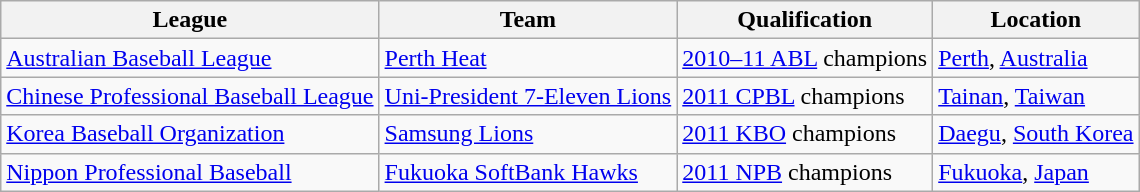<table class="wikitable">
<tr>
<th>League</th>
<th>Team</th>
<th>Qualification</th>
<th>Location</th>
</tr>
<tr>
<td><a href='#'>Australian Baseball League</a></td>
<td> <a href='#'>Perth Heat</a></td>
<td><a href='#'>2010–11 ABL</a> champions</td>
<td><a href='#'>Perth</a>, <a href='#'>Australia</a></td>
</tr>
<tr>
<td><a href='#'>Chinese Professional Baseball League</a></td>
<td> <a href='#'>Uni-President 7-Eleven Lions</a></td>
<td><a href='#'>2011 CPBL</a> champions</td>
<td><a href='#'>Tainan</a>, <a href='#'>Taiwan</a></td>
</tr>
<tr>
<td><a href='#'>Korea Baseball Organization</a></td>
<td> <a href='#'>Samsung Lions</a></td>
<td><a href='#'>2011 KBO</a> champions</td>
<td><a href='#'>Daegu</a>, <a href='#'>South Korea</a></td>
</tr>
<tr>
<td><a href='#'>Nippon Professional Baseball</a></td>
<td> <a href='#'>Fukuoka SoftBank Hawks</a></td>
<td><a href='#'>2011 NPB</a> champions</td>
<td><a href='#'>Fukuoka</a>, <a href='#'>Japan</a></td>
</tr>
</table>
